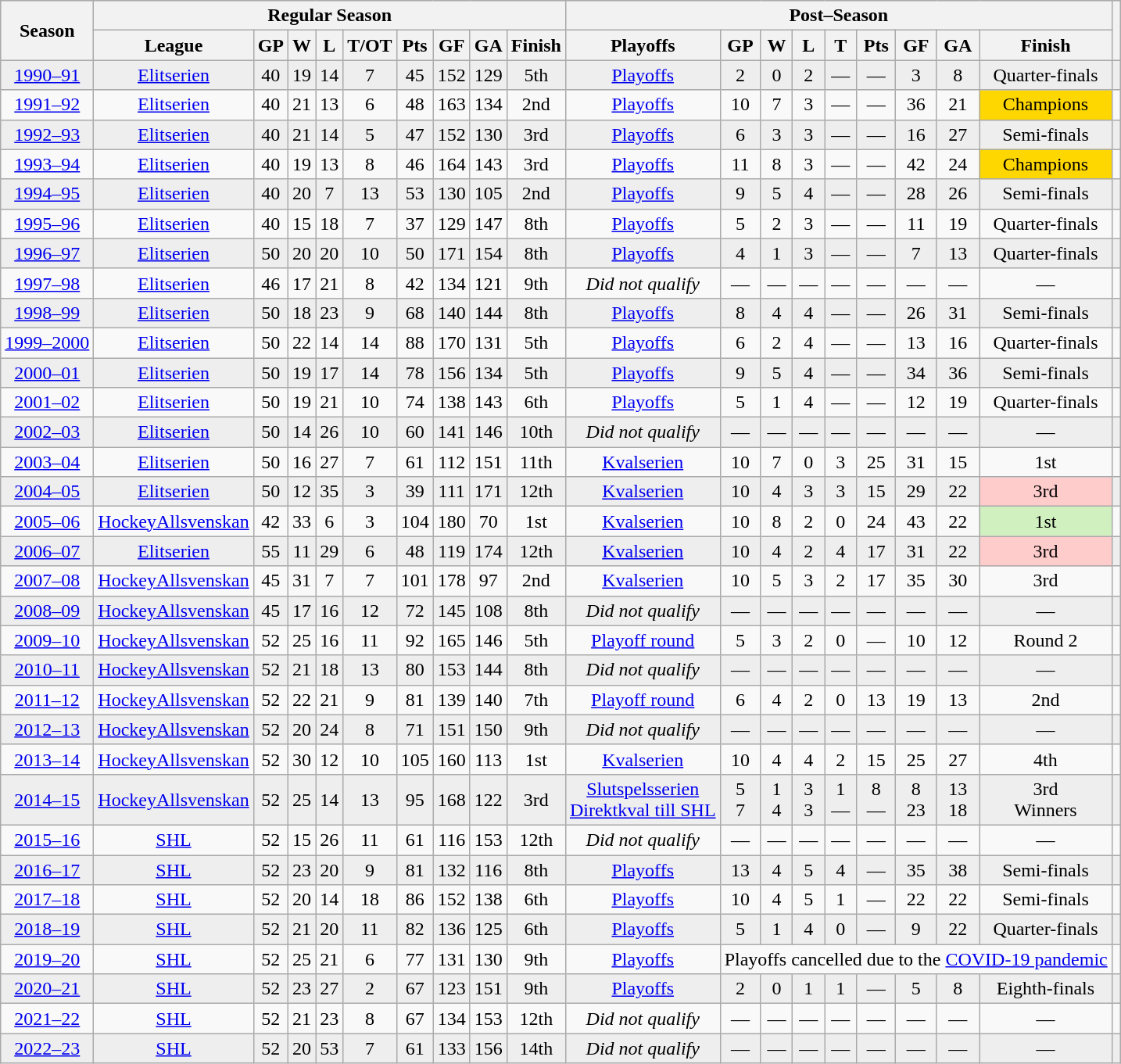<table class="wikitable sortable" style="text-align:center">
<tr style="font-weight:bold; background:#ddd;">
<th rowspan="2">Season</th>
<th colspan="9">Regular Season</th>
<th colspan="9">Post–Season</th>
<th rowspan="2" class=unsortable></th>
</tr>
<tr>
<th>League</th>
<th>GP</th>
<th>W</th>
<th>L</th>
<th>T/OT</th>
<th>Pts</th>
<th>GF</th>
<th>GA</th>
<th>Finish</th>
<th>Playoffs</th>
<th>GP</th>
<th>W</th>
<th>L</th>
<th>T</th>
<th>Pts</th>
<th>GF</th>
<th>GA</th>
<th>Finish</th>
</tr>
<tr style="background:#eee;">
<td><a href='#'>1990–91</a></td>
<td><a href='#'>Elitserien</a></td>
<td>40</td>
<td>19</td>
<td>14</td>
<td>7</td>
<td>45</td>
<td>152</td>
<td>129</td>
<td>5th</td>
<td><a href='#'>Playoffs</a></td>
<td>2</td>
<td>0</td>
<td>2</td>
<td>—</td>
<td>—</td>
<td>3</td>
<td>8</td>
<td>Quarter-finals</td>
<td></td>
</tr>
<tr>
<td><a href='#'>1991–92</a></td>
<td><a href='#'>Elitserien</a></td>
<td>40</td>
<td>21</td>
<td>13</td>
<td>6</td>
<td>48</td>
<td>163</td>
<td>134</td>
<td>2nd</td>
<td><a href='#'>Playoffs</a></td>
<td>10</td>
<td>7</td>
<td>3</td>
<td>—</td>
<td>—</td>
<td>36</td>
<td>21</td>
<td style=background:gold>Champions</td>
<td></td>
</tr>
<tr style="background:#eee;">
<td><a href='#'>1992–93</a></td>
<td><a href='#'>Elitserien</a></td>
<td>40</td>
<td>21</td>
<td>14</td>
<td>5</td>
<td>47</td>
<td>152</td>
<td>130</td>
<td>3rd</td>
<td><a href='#'>Playoffs</a></td>
<td>6</td>
<td>3</td>
<td>3</td>
<td>—</td>
<td>—</td>
<td>16</td>
<td>27</td>
<td>Semi-finals</td>
<td></td>
</tr>
<tr>
<td><a href='#'>1993–94</a></td>
<td><a href='#'>Elitserien</a></td>
<td>40</td>
<td>19</td>
<td>13</td>
<td>8</td>
<td>46</td>
<td>164</td>
<td>143</td>
<td>3rd</td>
<td><a href='#'>Playoffs</a></td>
<td>11</td>
<td>8</td>
<td>3</td>
<td>—</td>
<td>—</td>
<td>42</td>
<td>24</td>
<td style=background:gold>Champions</td>
<td></td>
</tr>
<tr style="background:#eee;">
<td><a href='#'>1994–95</a></td>
<td><a href='#'>Elitserien</a></td>
<td>40</td>
<td>20</td>
<td>7</td>
<td>13</td>
<td>53</td>
<td>130</td>
<td>105</td>
<td>2nd</td>
<td><a href='#'>Playoffs</a></td>
<td>9</td>
<td>5</td>
<td>4</td>
<td>—</td>
<td>—</td>
<td>28</td>
<td>26</td>
<td>Semi-finals</td>
<td></td>
</tr>
<tr>
<td><a href='#'>1995–96</a></td>
<td><a href='#'>Elitserien</a></td>
<td>40</td>
<td>15</td>
<td>18</td>
<td>7</td>
<td>37</td>
<td>129</td>
<td>147</td>
<td>8th</td>
<td><a href='#'>Playoffs</a></td>
<td>5</td>
<td>2</td>
<td>3</td>
<td>—</td>
<td>—</td>
<td>11</td>
<td>19</td>
<td>Quarter-finals</td>
<td></td>
</tr>
<tr style="background:#eee;">
<td><a href='#'>1996–97</a></td>
<td><a href='#'>Elitserien</a></td>
<td>50</td>
<td>20</td>
<td>20</td>
<td>10</td>
<td>50</td>
<td>171</td>
<td>154</td>
<td>8th</td>
<td><a href='#'>Playoffs</a></td>
<td>4</td>
<td>1</td>
<td>3</td>
<td>—</td>
<td>—</td>
<td>7</td>
<td>13</td>
<td>Quarter-finals</td>
<td></td>
</tr>
<tr>
<td><a href='#'>1997–98</a></td>
<td><a href='#'>Elitserien</a></td>
<td>46</td>
<td>17</td>
<td>21</td>
<td>8</td>
<td>42</td>
<td>134</td>
<td>121</td>
<td>9th</td>
<td><em>Did not qualify</em></td>
<td>—</td>
<td>—</td>
<td>—</td>
<td>—</td>
<td>—</td>
<td>—</td>
<td>—</td>
<td>—</td>
<td></td>
</tr>
<tr style="background:#eee;">
<td><a href='#'>1998–99</a></td>
<td><a href='#'>Elitserien</a></td>
<td>50</td>
<td>18</td>
<td>23</td>
<td>9</td>
<td>68</td>
<td>140</td>
<td>144</td>
<td>8th</td>
<td><a href='#'>Playoffs</a></td>
<td>8</td>
<td>4</td>
<td>4</td>
<td>—</td>
<td>—</td>
<td>26</td>
<td>31</td>
<td>Semi-finals</td>
<td></td>
</tr>
<tr>
<td><a href='#'>1999–2000</a></td>
<td><a href='#'>Elitserien</a></td>
<td>50</td>
<td>22</td>
<td>14</td>
<td>14</td>
<td>88</td>
<td>170</td>
<td>131</td>
<td>5th</td>
<td><a href='#'>Playoffs</a></td>
<td>6</td>
<td>2</td>
<td>4</td>
<td>—</td>
<td>—</td>
<td>13</td>
<td>16</td>
<td>Quarter-finals</td>
<td></td>
</tr>
<tr style="background:#eee;">
<td><a href='#'>2000–01</a></td>
<td><a href='#'>Elitserien</a></td>
<td>50</td>
<td>19</td>
<td>17</td>
<td>14</td>
<td>78</td>
<td>156</td>
<td>134</td>
<td>5th</td>
<td><a href='#'>Playoffs</a></td>
<td>9</td>
<td>5</td>
<td>4</td>
<td>—</td>
<td>—</td>
<td>34</td>
<td>36</td>
<td>Semi-finals</td>
<td></td>
</tr>
<tr>
<td><a href='#'>2001–02</a></td>
<td><a href='#'>Elitserien</a></td>
<td>50</td>
<td>19</td>
<td>21</td>
<td>10</td>
<td>74</td>
<td>138</td>
<td>143</td>
<td>6th</td>
<td><a href='#'>Playoffs</a></td>
<td>5</td>
<td>1</td>
<td>4</td>
<td>—</td>
<td>—</td>
<td>12</td>
<td>19</td>
<td>Quarter-finals</td>
<td></td>
</tr>
<tr style="background:#eee;">
<td><a href='#'>2002–03</a></td>
<td><a href='#'>Elitserien</a></td>
<td>50</td>
<td>14</td>
<td>26</td>
<td>10</td>
<td>60</td>
<td>141</td>
<td>146</td>
<td>10th</td>
<td><em>Did not qualify</em></td>
<td>—</td>
<td>—</td>
<td>—</td>
<td>—</td>
<td>—</td>
<td>—</td>
<td>—</td>
<td>—</td>
<td></td>
</tr>
<tr>
<td><a href='#'>2003–04</a></td>
<td><a href='#'>Elitserien</a></td>
<td>50</td>
<td>16</td>
<td>27</td>
<td>7</td>
<td>61</td>
<td>112</td>
<td>151</td>
<td>11th</td>
<td><a href='#'>Kvalserien</a></td>
<td>10</td>
<td>7</td>
<td>0</td>
<td>3</td>
<td>25</td>
<td>31</td>
<td>15</td>
<td>1st</td>
<td></td>
</tr>
<tr style="background:#eee;">
<td><a href='#'>2004–05</a></td>
<td><a href='#'>Elitserien</a></td>
<td>50</td>
<td>12</td>
<td>35</td>
<td>3</td>
<td>39</td>
<td>111</td>
<td>171</td>
<td>12th</td>
<td><a href='#'>Kvalserien</a></td>
<td>10</td>
<td>4</td>
<td>3</td>
<td>3</td>
<td>15</td>
<td>29</td>
<td>22</td>
<td style=background:#FFCCCC>3rd</td>
<td></td>
</tr>
<tr>
<td><a href='#'>2005–06</a></td>
<td><a href='#'>HockeyAllsvenskan</a></td>
<td>42</td>
<td>33</td>
<td>6</td>
<td>3</td>
<td>104</td>
<td>180</td>
<td>70</td>
<td>1st</td>
<td><a href='#'>Kvalserien</a></td>
<td>10</td>
<td>8</td>
<td>2</td>
<td>0</td>
<td>24</td>
<td>43</td>
<td>22</td>
<td style=background:#D0F0C0>1st</td>
<td></td>
</tr>
<tr style="background:#eee;">
<td><a href='#'>2006–07</a></td>
<td><a href='#'>Elitserien</a></td>
<td>55</td>
<td>11</td>
<td>29</td>
<td>6</td>
<td>48</td>
<td>119</td>
<td>174</td>
<td>12th</td>
<td><a href='#'>Kvalserien</a></td>
<td>10</td>
<td>4</td>
<td>2</td>
<td>4</td>
<td>17</td>
<td>31</td>
<td>22</td>
<td style=background:#FFCCCC>3rd</td>
<td></td>
</tr>
<tr>
<td><a href='#'>2007–08</a></td>
<td><a href='#'>HockeyAllsvenskan</a></td>
<td>45</td>
<td>31</td>
<td>7</td>
<td>7</td>
<td>101</td>
<td>178</td>
<td>97</td>
<td>2nd</td>
<td><a href='#'>Kvalserien</a></td>
<td>10</td>
<td>5</td>
<td>3</td>
<td>2</td>
<td>17</td>
<td>35</td>
<td>30</td>
<td>3rd</td>
<td></td>
</tr>
<tr style="background:#eee;">
<td><a href='#'>2008–09</a></td>
<td><a href='#'>HockeyAllsvenskan</a></td>
<td>45</td>
<td>17</td>
<td>16</td>
<td>12</td>
<td>72</td>
<td>145</td>
<td>108</td>
<td>8th</td>
<td><em>Did not qualify</em></td>
<td>—</td>
<td>—</td>
<td>—</td>
<td>—</td>
<td>—</td>
<td>—</td>
<td>—</td>
<td>—</td>
<td></td>
</tr>
<tr>
<td><a href='#'>2009–10</a></td>
<td><a href='#'>HockeyAllsvenskan</a></td>
<td>52</td>
<td>25</td>
<td>16</td>
<td>11</td>
<td>92</td>
<td>165</td>
<td>146</td>
<td>5th</td>
<td><a href='#'>Playoff round</a></td>
<td>5</td>
<td>3</td>
<td>2</td>
<td>0</td>
<td>—</td>
<td>10</td>
<td>12</td>
<td>Round 2</td>
<td></td>
</tr>
<tr style="background:#eee;">
<td><a href='#'>2010–11</a></td>
<td><a href='#'>HockeyAllsvenskan</a></td>
<td>52</td>
<td>21</td>
<td>18</td>
<td>13</td>
<td>80</td>
<td>153</td>
<td>144</td>
<td>8th</td>
<td><em>Did not qualify</em></td>
<td>—</td>
<td>—</td>
<td>—</td>
<td>—</td>
<td>—</td>
<td>—</td>
<td>—</td>
<td>—</td>
<td></td>
</tr>
<tr>
<td><a href='#'>2011–12</a></td>
<td><a href='#'>HockeyAllsvenskan</a></td>
<td>52</td>
<td>22</td>
<td>21</td>
<td>9</td>
<td>81</td>
<td>139</td>
<td>140</td>
<td>7th</td>
<td><a href='#'>Playoff round</a></td>
<td>6</td>
<td>4</td>
<td>2</td>
<td>0</td>
<td>13</td>
<td>19</td>
<td>13</td>
<td>2nd</td>
<td></td>
</tr>
<tr style="background:#eee;">
<td><a href='#'>2012–13</a></td>
<td><a href='#'>HockeyAllsvenskan</a></td>
<td>52</td>
<td>20</td>
<td>24</td>
<td>8</td>
<td>71</td>
<td>151</td>
<td>150</td>
<td>9th</td>
<td><em>Did not qualify</em></td>
<td>—</td>
<td>—</td>
<td>—</td>
<td>—</td>
<td>—</td>
<td>—</td>
<td>—</td>
<td>—</td>
<td></td>
</tr>
<tr>
<td><a href='#'>2013–14</a></td>
<td><a href='#'>HockeyAllsvenskan</a></td>
<td>52</td>
<td>30</td>
<td>12</td>
<td>10</td>
<td>105</td>
<td>160</td>
<td>113</td>
<td>1st</td>
<td><a href='#'>Kvalserien</a></td>
<td>10</td>
<td>4</td>
<td>4</td>
<td>2</td>
<td>15</td>
<td>25</td>
<td>27</td>
<td>4th</td>
<td></td>
</tr>
<tr style="background:#eee;">
<td><a href='#'>2014–15</a></td>
<td><a href='#'>HockeyAllsvenskan</a></td>
<td>52</td>
<td>25</td>
<td>14</td>
<td>13</td>
<td>95</td>
<td>168</td>
<td>122</td>
<td>3rd</td>
<td><a href='#'>Slutspelsserien</a><br><a href='#'>Direktkval till SHL</a></td>
<td>5<br>7</td>
<td>1<br>4</td>
<td>3<br>3</td>
<td>1<br>—</td>
<td>8<br>—</td>
<td>8<br>23</td>
<td>13<br>18</td>
<td>3rd<br><div>Winners</div></td>
<td><br></td>
</tr>
<tr>
<td><a href='#'>2015–16</a></td>
<td><a href='#'>SHL</a></td>
<td>52</td>
<td>15</td>
<td>26</td>
<td>11</td>
<td>61</td>
<td>116</td>
<td>153</td>
<td>12th</td>
<td><em>Did not qualify</em></td>
<td>—</td>
<td>—</td>
<td>—</td>
<td>—</td>
<td>—</td>
<td>—</td>
<td>—</td>
<td>—</td>
<td></td>
</tr>
<tr style="background:#eee;">
<td><a href='#'>2016–17</a></td>
<td><a href='#'>SHL</a></td>
<td>52</td>
<td>23</td>
<td>20</td>
<td>9</td>
<td>81</td>
<td>132</td>
<td>116</td>
<td>8th</td>
<td><a href='#'>Playoffs</a></td>
<td>13</td>
<td>4</td>
<td>5</td>
<td>4</td>
<td>—</td>
<td>35</td>
<td>38</td>
<td>Semi-finals</td>
<td></td>
</tr>
<tr>
<td><a href='#'>2017–18</a></td>
<td><a href='#'>SHL</a></td>
<td>52</td>
<td>20</td>
<td>14</td>
<td>18</td>
<td>86</td>
<td>152</td>
<td>138</td>
<td>6th</td>
<td><a href='#'>Playoffs</a></td>
<td>10</td>
<td>4</td>
<td>5</td>
<td>1</td>
<td>—</td>
<td>22</td>
<td>22</td>
<td>Semi-finals</td>
<td></td>
</tr>
<tr style="background:#eee;">
<td><a href='#'>2018–19</a></td>
<td><a href='#'>SHL</a></td>
<td>52</td>
<td>21</td>
<td>20</td>
<td>11</td>
<td>82</td>
<td>136</td>
<td>125</td>
<td>6th</td>
<td><a href='#'>Playoffs</a></td>
<td>5</td>
<td>1</td>
<td>4</td>
<td>0</td>
<td>—</td>
<td>9</td>
<td>22</td>
<td>Quarter-finals</td>
<td></td>
</tr>
<tr>
<td><a href='#'>2019–20</a></td>
<td><a href='#'>SHL</a></td>
<td>52</td>
<td>25</td>
<td>21</td>
<td>6</td>
<td>77</td>
<td>131</td>
<td>130</td>
<td>9th</td>
<td><a href='#'>Playoffs</a></td>
<td colspan="8">Playoffs cancelled due to the <a href='#'>COVID-19 pandemic</a></td>
<td></td>
</tr>
<tr style="background:#eee;">
<td><a href='#'>2020–21</a></td>
<td><a href='#'>SHL</a></td>
<td>52</td>
<td>23</td>
<td>27</td>
<td>2</td>
<td>67</td>
<td>123</td>
<td>151</td>
<td>9th</td>
<td><a href='#'>Playoffs</a></td>
<td>2</td>
<td>0</td>
<td>1</td>
<td>1</td>
<td>—</td>
<td>5</td>
<td>8</td>
<td>Eighth-finals</td>
<td></td>
</tr>
<tr>
<td><a href='#'>2021–22</a></td>
<td><a href='#'>SHL</a></td>
<td>52</td>
<td>21</td>
<td>23</td>
<td>8</td>
<td>67</td>
<td>134</td>
<td>153</td>
<td>12th</td>
<td><em>Did not qualify</em></td>
<td>—</td>
<td>—</td>
<td>—</td>
<td>—</td>
<td>—</td>
<td>—</td>
<td>—</td>
<td>—</td>
<td></td>
</tr>
<tr style="background:#eee;">
<td><a href='#'>2022–23</a></td>
<td><a href='#'>SHL</a></td>
<td>52</td>
<td>20</td>
<td>53</td>
<td>7</td>
<td>61</td>
<td>133</td>
<td>156</td>
<td>14th</td>
<td><em>Did not qualify</em></td>
<td>—</td>
<td>—</td>
<td>—</td>
<td>—</td>
<td>—</td>
<td>—</td>
<td>—</td>
<td>—</td>
<td></td>
</tr>
</table>
